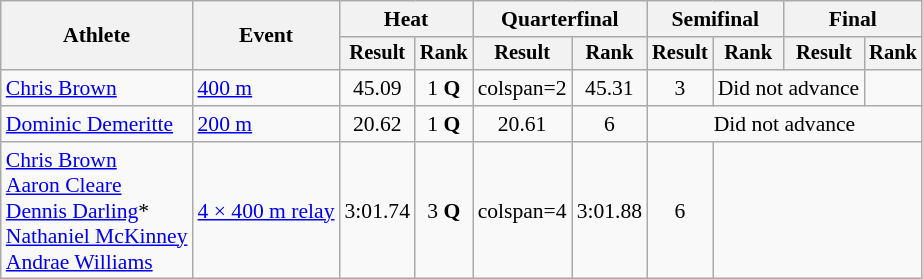<table class="wikitable" style="font-size:90%">
<tr>
<th rowspan="2">Athlete</th>
<th rowspan="2">Event</th>
<th colspan="2">Heat</th>
<th colspan="2">Quarterfinal</th>
<th colspan="2">Semifinal</th>
<th colspan="2">Final</th>
</tr>
<tr style="font-size:95%">
<th>Result</th>
<th>Rank</th>
<th>Result</th>
<th>Rank</th>
<th>Result</th>
<th>Rank</th>
<th>Result</th>
<th>Rank</th>
</tr>
<tr align=center>
<td align=left><a href='#'>Chris Brown</a></td>
<td align=left><a href='#'>400 m</a></td>
<td>45.09</td>
<td>1 <strong>Q</strong></td>
<td>colspan=2 </td>
<td>45.31</td>
<td>3</td>
<td colspan=2>Did not advance</td>
</tr>
<tr align=center>
<td align=left><a href='#'>Dominic Demeritte</a></td>
<td align=left><a href='#'>200 m</a></td>
<td>20.62</td>
<td>1 <strong>Q</strong></td>
<td>20.61</td>
<td>6</td>
<td colspan=4>Did not advance</td>
</tr>
<tr align=center>
<td align=left><a href='#'>Chris Brown</a><br><a href='#'>Aaron Cleare</a><br><a href='#'>Dennis Darling</a>*<br><a href='#'>Nathaniel McKinney</a><br><a href='#'>Andrae Williams</a></td>
<td align=left><a href='#'>4 × 400 m relay</a></td>
<td>3:01.74</td>
<td>3 <strong>Q</strong></td>
<td>colspan=4 </td>
<td>3:01.88</td>
<td>6</td>
</tr>
</table>
